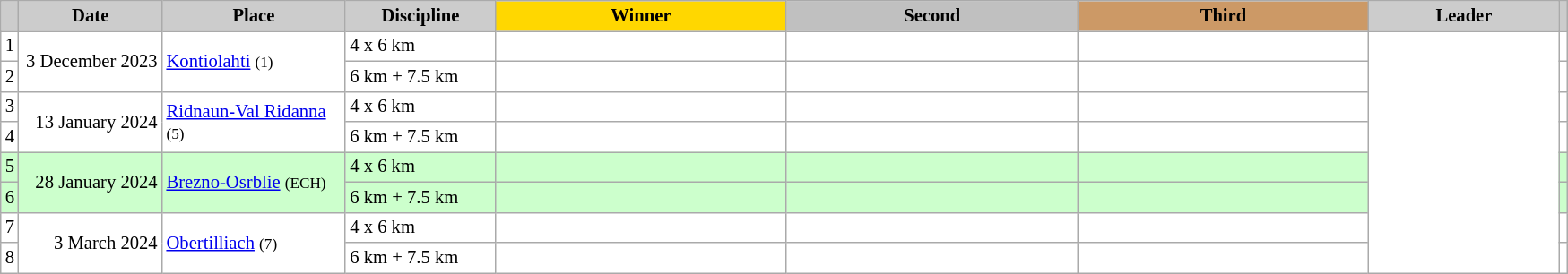<table class="wikitable plainrowheaders" style="background:#fff; font-size:86%; line-height:16px; border:grey solid 1px; border-collapse:collapse;">
<tr>
<th scope="col" style="background:#ccc; width=5 px;"></th>
<th scope="col" style="background:#ccc; width:100px;">Date</th>
<th scope="col" style="background:#ccc; width:130px;">Place <br> </th>
<th scope="col" style="background:#ccc; width:105px;">Discipline</th>
<th scope="col" style="background:gold; width:210px;">Winner</th>
<th scope="col" style="background:silver; width:210px;">Second</th>
<th scope="col" style="background:#c96; width:210px;">Third</th>
<th scope="col" style="background:#ccc; width:135px;">Leader <br> </th>
<th scope="col" style="background:#ccc; width=5 px;"></th>
</tr>
<tr>
<td align="center">1</td>
<td rowspan=2 align="right">3 December 2023</td>
<td rowspan=2> <a href='#'>Kontiolahti</a> <small>(1)</small></td>
<td>4 x 6 km</td>
<td></td>
<td></td>
<td></td>
<td rowspan=8></td>
<td></td>
</tr>
<tr>
<td align="center">2</td>
<td>6 km + 7.5 km <br></td>
<td></td>
<td></td>
<td></td>
<td></td>
</tr>
<tr>
<td align="center">3</td>
<td rowspan=2 align="right">13 January 2024</td>
<td rowspan=2> <a href='#'>Ridnaun-Val Ridanna</a> <small>(5)</small></td>
<td>4 x 6 km</td>
<td></td>
<td></td>
<td></td>
<td></td>
</tr>
<tr>
<td align="center">4</td>
<td>6 km + 7.5 km <br></td>
<td></td>
<td></td>
<td></td>
<td></td>
</tr>
<tr style="background:#CCFFCC">
<td align="center">5</td>
<td rowspan=2 align="right">28 January 2024</td>
<td rowspan=2> <a href='#'>Brezno-Osrblie</a> <small>(ECH)</small></td>
<td>4 x 6 km</td>
<td></td>
<td></td>
<td></td>
<td></td>
</tr>
<tr style="background:#CCFFCC">
<td align="center">6</td>
<td>6 km + 7.5 km <br></td>
<td></td>
<td></td>
<td></td>
<td></td>
</tr>
<tr>
<td align="center">7</td>
<td rowspan=2 align="right">3 March 2024</td>
<td rowspan=2> <a href='#'>Obertilliach</a> <small>(7)</small></td>
<td>4 x 6 km</td>
<td></td>
<td></td>
<td></td>
<td></td>
</tr>
<tr>
<td align="center">8</td>
<td>6 km + 7.5 km <br></td>
<td></td>
<td></td>
<td></td>
<td></td>
</tr>
</table>
